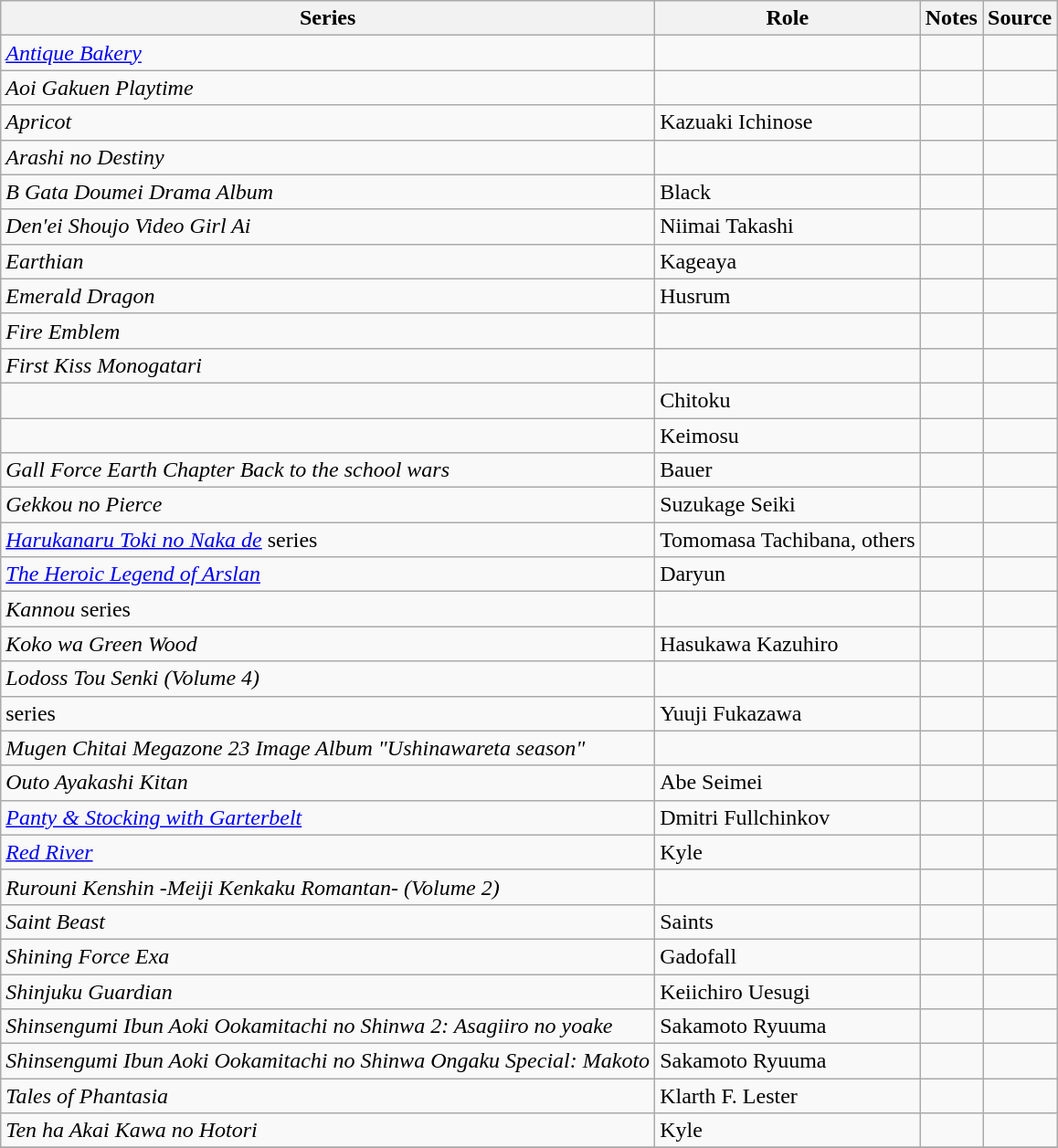<table class="wikitable sortable plainrowheaders">
<tr>
<th>Series</th>
<th>Role</th>
<th class="unsortable">Notes</th>
<th class="unsortable">Source</th>
</tr>
<tr>
<td><em><a href='#'>Antique Bakery</a></em></td>
<td> </td>
<td> </td>
<td></td>
</tr>
<tr>
<td><em>Aoi Gakuen Playtime</em></td>
<td> </td>
<td> </td>
<td></td>
</tr>
<tr>
<td><em>Apricot</em> </td>
<td>Kazuaki Ichinose </td>
<td> </td>
<td></td>
</tr>
<tr>
<td><em>Arashi no Destiny</em></td>
<td> </td>
<td> </td>
<td></td>
</tr>
<tr>
<td><em>B Gata Doumei Drama Album</em></td>
<td>Black</td>
<td> </td>
<td></td>
</tr>
<tr>
<td><em>Den'ei Shoujo Video Girl Ai</em></td>
<td>Niimai Takashi</td>
<td> </td>
<td></td>
</tr>
<tr>
<td><em>Earthian</em></td>
<td>Kageaya</td>
<td> </td>
<td></td>
</tr>
<tr>
<td><em>Emerald Dragon</em></td>
<td>Husrum</td>
<td> </td>
<td></td>
</tr>
<tr>
<td><em>Fire Emblem</em></td>
<td> </td>
<td> </td>
<td></td>
</tr>
<tr>
<td><em>First Kiss Monogatari</em></td>
<td> </td>
<td> </td>
<td></td>
</tr>
<tr>
<td><em></em></td>
<td>Chitoku </td>
<td> </td>
<td></td>
</tr>
<tr>
<td><em></em></td>
<td>Keimosu </td>
<td> </td>
<td></td>
</tr>
<tr>
<td><em>Gall Force Earth Chapter Back to the school wars</em></td>
<td>Bauer</td>
<td> </td>
<td></td>
</tr>
<tr>
<td><em>Gekkou no Pierce</em></td>
<td>Suzukage Seiki</td>
<td> </td>
<td></td>
</tr>
<tr>
<td><em><a href='#'>Harukanaru Toki no Naka de</a></em> series</td>
<td>Tomomasa Tachibana, others</td>
<td> </td>
<td></td>
</tr>
<tr>
<td><em><a href='#'>The Heroic Legend of Arslan</a></em> </td>
<td>Daryun </td>
<td> </td>
<td></td>
</tr>
<tr>
<td><em>Kannou</em> series </td>
<td> </td>
<td> </td>
<td> </td>
</tr>
<tr>
<td><em>Koko wa Green Wood</em></td>
<td>Hasukawa Kazuhiro</td>
<td> </td>
<td></td>
</tr>
<tr>
<td><em>Lodoss Tou Senki (Volume 4)</em></td>
<td> </td>
<td></td>
<td></td>
</tr>
<tr>
<td><em></em> series </td>
<td>Yuuji Fukazawa </td>
<td> </td>
<td></td>
</tr>
<tr>
<td><em>Mugen Chitai Megazone 23 Image Album "Ushinawareta season"</em></td>
<td> </td>
<td> </td>
<td></td>
</tr>
<tr>
<td><em>Outo Ayakashi Kitan</em></td>
<td>Abe Seimei</td>
<td> </td>
<td></td>
</tr>
<tr>
<td><em><a href='#'>Panty & Stocking with Garterbelt</a></em></td>
<td>Dmitri Fullchinkov</td>
<td></td>
<td></td>
</tr>
<tr>
<td><em><a href='#'>Red River</a></em></td>
<td>Kyle</td>
<td> </td>
<td></td>
</tr>
<tr>
<td><em>Rurouni Kenshin -Meiji Kenkaku Romantan- (Volume 2)</em></td>
<td> </td>
<td> </td>
<td></td>
</tr>
<tr>
<td><em>Saint Beast</em></td>
<td>Saints</td>
<td> </td>
<td></td>
</tr>
<tr>
<td><em>Shining Force Exa</em></td>
<td>Gadofall</td>
<td> </td>
<td></td>
</tr>
<tr>
<td><em>Shinjuku Guardian</em> </td>
<td>Keiichiro Uesugi </td>
<td> </td>
<td></td>
</tr>
<tr>
<td><em>Shinsengumi Ibun Aoki Ookamitachi no Shinwa 2: Asagiiro no yoake</em></td>
<td>Sakamoto Ryuuma</td>
<td> </td>
<td></td>
</tr>
<tr>
<td><em>Shinsengumi Ibun Aoki Ookamitachi no Shinwa Ongaku Special: Makoto</em></td>
<td>Sakamoto Ryuuma</td>
<td> </td>
<td></td>
</tr>
<tr>
<td><em>Tales of Phantasia</em></td>
<td>Klarth F. Lester</td>
<td> </td>
<td></td>
</tr>
<tr>
<td><em>Ten ha Akai Kawa no Hotori</em></td>
<td>Kyle</td>
<td> </td>
<td></td>
</tr>
<tr>
</tr>
</table>
